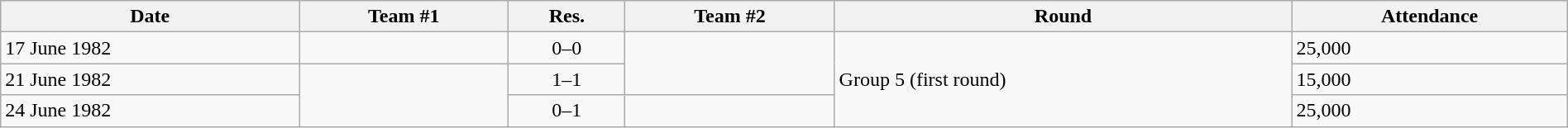<table class="wikitable" style="text-align: left;" width="100%">
<tr>
<th>Date</th>
<th>Team #1</th>
<th>Res.</th>
<th>Team #2</th>
<th>Round</th>
<th>Attendance</th>
</tr>
<tr>
<td>17 June 1982</td>
<td></td>
<td style="text-align:center;">0–0</td>
<td rowspan="2"></td>
<td rowspan="3">Group 5 (first round)</td>
<td>25,000</td>
</tr>
<tr>
<td>21 June 1982</td>
<td rowspan="2"></td>
<td style="text-align:center;">1–1</td>
<td>15,000</td>
</tr>
<tr>
<td>24 June 1982</td>
<td style="text-align:center;">0–1</td>
<td></td>
<td>25,000</td>
</tr>
</table>
